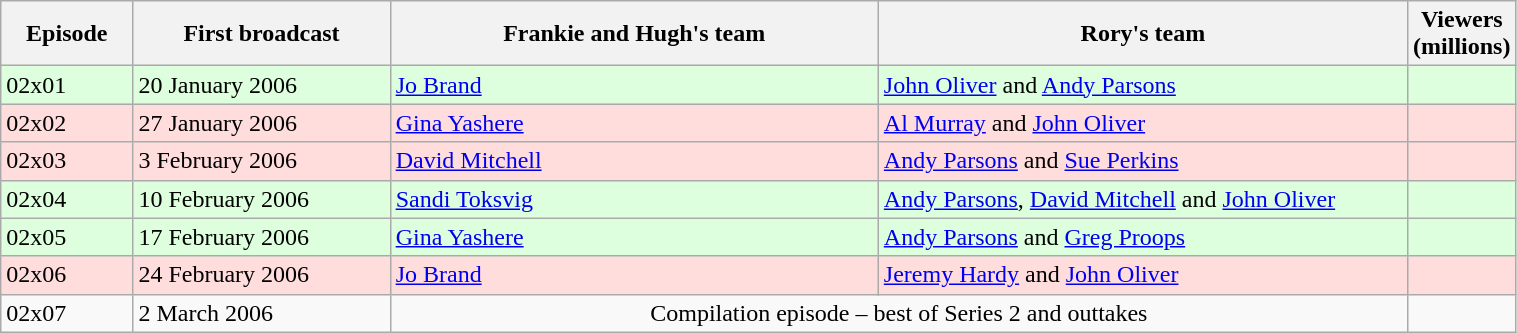<table class="wikitable" style="width:80%;">
<tr>
<th style="width:9%;">Episode</th>
<th style="width:18%;">First broadcast</th>
<th style="width:35%;">Frankie and Hugh's team</th>
<th style="width:38%;">Rory's team</th>
<th style="width:38%;">Viewers<br>(millions)</th>
</tr>
<tr style="background:#dfd;">
<td>02x01</td>
<td>20 January 2006</td>
<td><a href='#'>Jo Brand</a></td>
<td><a href='#'>John Oliver</a> and <a href='#'>Andy Parsons</a></td>
<td></td>
</tr>
<tr style="background:#fdd;">
<td>02x02</td>
<td>27 January 2006</td>
<td><a href='#'>Gina Yashere</a></td>
<td><a href='#'>Al Murray</a> and <a href='#'>John Oliver</a></td>
<td></td>
</tr>
<tr style="background:#fdd;">
<td>02x03</td>
<td>3 February 2006</td>
<td><a href='#'>David Mitchell</a></td>
<td><a href='#'>Andy Parsons</a> and <a href='#'>Sue Perkins</a></td>
<td></td>
</tr>
<tr style="background:#dfd;">
<td>02x04</td>
<td>10 February 2006</td>
<td><a href='#'>Sandi Toksvig</a></td>
<td><a href='#'>Andy Parsons</a>, <a href='#'>David Mitchell</a> and <a href='#'>John Oliver</a> </td>
<td></td>
</tr>
<tr style="background:#dfd;">
<td>02x05</td>
<td>17 February 2006</td>
<td><a href='#'>Gina Yashere</a></td>
<td><a href='#'>Andy Parsons</a> and <a href='#'>Greg Proops</a></td>
<td></td>
</tr>
<tr style="background:#fdd;">
<td>02x06</td>
<td>24 February 2006</td>
<td><a href='#'>Jo Brand</a></td>
<td><a href='#'>Jeremy Hardy</a> and <a href='#'>John Oliver</a></td>
<td></td>
</tr>
<tr>
<td>02x07</td>
<td>2 March 2006</td>
<td style="text-align:center;" colspan="2">Compilation episode – best of Series 2 and outtakes</td>
<td></td>
</tr>
</table>
